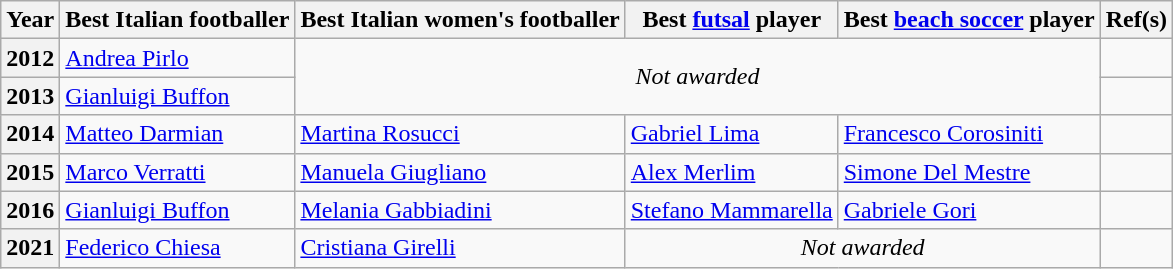<table class="wikitable">
<tr>
<th>Year</th>
<th>Best Italian footballer</th>
<th>Best Italian women's footballer</th>
<th>Best <a href='#'>futsal</a> player</th>
<th>Best <a href='#'>beach soccer</a> player</th>
<th>Ref(s)</th>
</tr>
<tr>
<th>2012</th>
<td><a href='#'>Andrea Pirlo</a></td>
<td colspan="3" rowspan="2" style="text-align:center;"><em>Not awarded</em></td>
<td style="text-align:center;"></td>
</tr>
<tr>
<th>2013</th>
<td><a href='#'>Gianluigi Buffon</a></td>
<td style="text-align:center;"></td>
</tr>
<tr>
<th>2014</th>
<td><a href='#'>Matteo Darmian</a></td>
<td><a href='#'>Martina Rosucci</a></td>
<td><a href='#'>Gabriel Lima</a></td>
<td><a href='#'>Francesco Corosiniti</a></td>
<td style="text-align:center;"></td>
</tr>
<tr>
<th>2015</th>
<td><a href='#'>Marco Verratti</a></td>
<td><a href='#'>Manuela Giugliano</a></td>
<td><a href='#'>Alex Merlim</a></td>
<td><a href='#'>Simone Del Mestre</a></td>
<td style="text-align:center;"></td>
</tr>
<tr>
<th>2016</th>
<td><a href='#'>Gianluigi Buffon</a></td>
<td><a href='#'>Melania Gabbiadini</a></td>
<td><a href='#'>Stefano Mammarella</a></td>
<td><a href='#'>Gabriele Gori</a></td>
<td style="text-align:center;"></td>
</tr>
<tr>
<th>2021</th>
<td><a href='#'>Federico Chiesa</a></td>
<td><a href='#'>Cristiana Girelli</a></td>
<td colspan="2" style="text-align:center;"><em>Not awarded</em></td>
<td style="text-align:center;"></td>
</tr>
</table>
